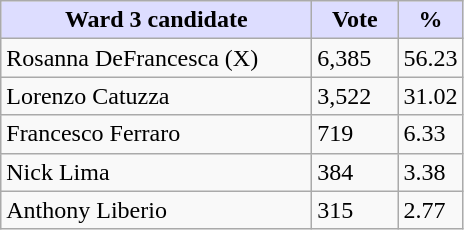<table class="wikitable">
<tr>
<th style="background:#ddf; width:200px;">Ward 3 candidate </th>
<th style="background:#ddf; width:50px;">Vote</th>
<th style="background:#ddf; width:30px;">%</th>
</tr>
<tr>
<td>Rosanna DeFrancesca (X)</td>
<td>6,385</td>
<td>56.23</td>
</tr>
<tr>
<td>Lorenzo Catuzza</td>
<td>3,522</td>
<td>31.02</td>
</tr>
<tr>
<td>Francesco Ferraro</td>
<td>719</td>
<td>6.33</td>
</tr>
<tr>
<td>Nick Lima</td>
<td>384</td>
<td>3.38</td>
</tr>
<tr>
<td>Anthony Liberio</td>
<td>315</td>
<td>2.77</td>
</tr>
</table>
